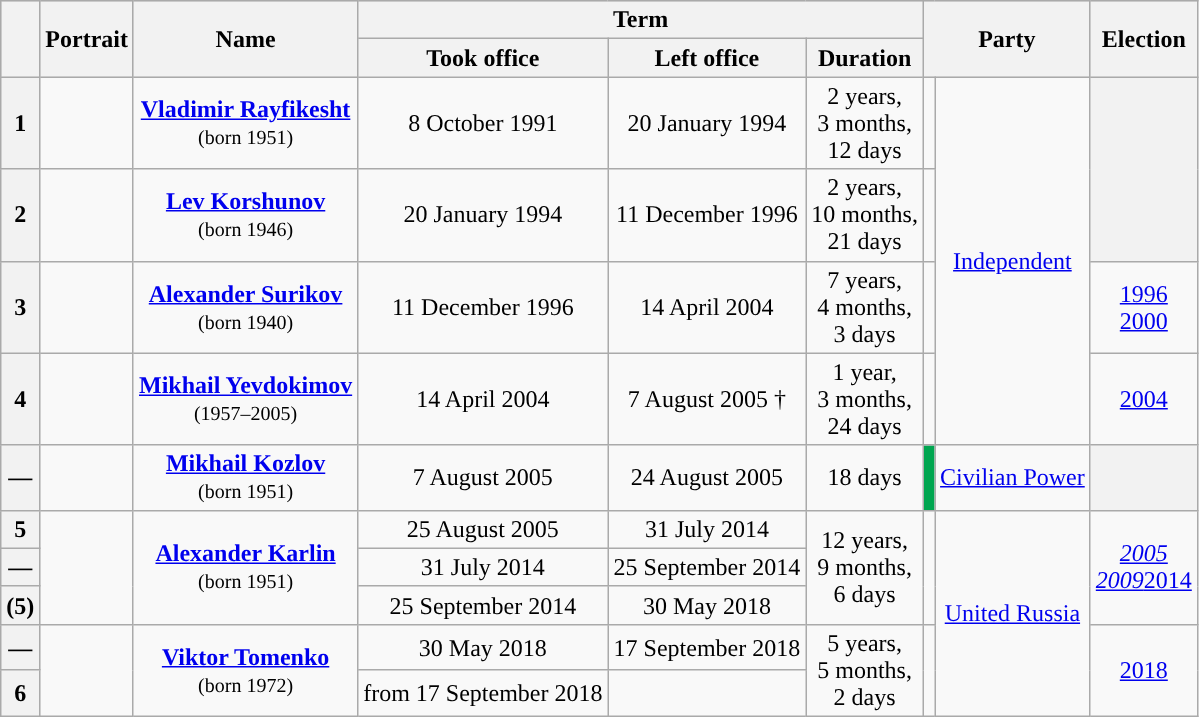<table class="wikitable" style="text-align:center">
<tr style="background:#cccccc" bgcolor=#E6E6AA>
<th rowspan="2"></th>
<th rowspan="2">Portrait</th>
<th rowspan="2">Name<br></th>
<th colspan="3">Term</th>
<th colspan="2" rowspan="2">Party</th>
<th rowspan="2">Election</th>
</tr>
<tr>
<th>Took office</th>
<th>Left office</th>
<th>Duration</th>
</tr>
<tr>
<th>1</th>
<td></td>
<td><strong><a href='#'>Vladimir Rayfikesht</a></strong><br><small>(born 1951)</small></td>
<td>8 October 1991</td>
<td>20 January 1994</td>
<td>2 years,<br>3 months,<br>12 days</td>
<td style="background: "></td>
<td rowspan="4"><a href='#'>Independent</a></td>
<th rowspan="2"></th>
</tr>
<tr>
<th>2</th>
<td></td>
<td><strong><a href='#'>Lev Korshunov</a></strong><br><small>(born 1946)</small></td>
<td>20 January 1994</td>
<td>11 December 1996</td>
<td>2 years,<br>10 months,<br>21 days</td>
<td style="background: "></td>
</tr>
<tr>
<th>3</th>
<td></td>
<td><strong><a href='#'>Alexander Surikov</a></strong><br><small>(born 1940)</small></td>
<td>11 December 1996</td>
<td>14 April 2004</td>
<td>7 years,<br>4 months,<br>3 days</td>
<td style="background: "></td>
<td><a href='#'>1996</a><br><a href='#'>2000</a></td>
</tr>
<tr>
<th>4</th>
<td></td>
<td><strong><a href='#'>Mikhail Yevdokimov</a></strong><br><small>(1957–2005)</small></td>
<td>14 April 2004</td>
<td>7 August 2005 †</td>
<td>1 year,<br>3 months,<br>24 days</td>
<td style="background: "></td>
<td><a href='#'>2004</a></td>
</tr>
<tr>
<th>—</th>
<td></td>
<td><strong><a href='#'>Mikhail Kozlov</a></strong><br><small>(born 1951)</small></td>
<td>7 August 2005</td>
<td>24 August 2005</td>
<td>18 days</td>
<td style="background:#00A650;"></td>
<td><a href='#'>Civilian Power</a></td>
<th></th>
</tr>
<tr>
<th>5</th>
<td rowspan="3"></td>
<td rowspan="3"><strong><a href='#'>Alexander Karlin</a></strong><br><small>(born 1951)</small></td>
<td>25 August 2005</td>
<td>31 July 2014</td>
<td rowspan="3">12 years,<br>9 months,<br>6 days</td>
<td rowspan="3;" style="background: "></td>
<td rowspan="5"><a href='#'>United Russia</a></td>
<td rowspan="3"><em><a href='#'>2005</a></em><br><em><a href='#'>2009</a></em><a href='#'>2014</a></td>
</tr>
<tr>
<th>—</th>
<td>31 July 2014</td>
<td>25 September 2014</td>
</tr>
<tr>
<th>(5)</th>
<td>25 September 2014</td>
<td>30 May 2018</td>
</tr>
<tr>
<th>—</th>
<td rowspan="2"></td>
<td rowspan="2"><strong><a href='#'>Viktor Tomenko</a></strong><br><small>(born 1972)</small></td>
<td>30 May 2018</td>
<td>17 September 2018</td>
<td rowspan="2">5 years,<br>5 months,<br>2 days</td>
<td rowspan="2;" style="background: "></td>
<td rowspan="2"><a href='#'>2018</a></td>
</tr>
<tr>
<th>6</th>
<td>from 17 September 2018</td>
<td></td>
</tr>
</table>
